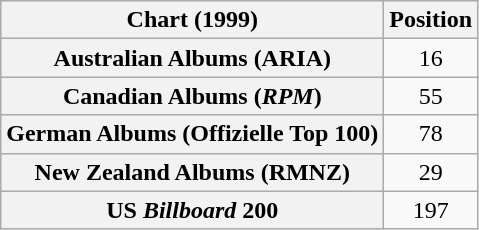<table class="wikitable plainrowheaders" style="text-align:center;">
<tr>
<th scope="column">Chart (1999)</th>
<th scope="column">Position</th>
</tr>
<tr>
<th scope="row">Australian Albums (ARIA)</th>
<td>16</td>
</tr>
<tr>
<th scope="row">Canadian Albums (<em>RPM</em>)</th>
<td>55</td>
</tr>
<tr>
<th scope="row">German Albums (Offizielle Top 100)</th>
<td>78</td>
</tr>
<tr>
<th scope="row">New Zealand Albums (RMNZ)</th>
<td>29</td>
</tr>
<tr>
<th scope="row">US <em>Billboard</em> 200</th>
<td>197</td>
</tr>
</table>
